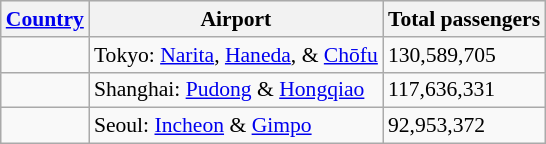<table class="wikitable sortable" border="1" style="font-size:90%">
<tr style="background:#ececec;">
<th><a href='#'>Country</a></th>
<th>Airport</th>
<th>Total passengers</th>
</tr>
<tr>
<td style="text-align:left;"></td>
<td>Tokyo: <a href='#'>Narita</a>, <a href='#'>Haneda</a>, & <a href='#'>Chōfu</a></td>
<td>130,589,705</td>
</tr>
<tr>
<td style="text-align:left;"></td>
<td>Shanghai: <a href='#'>Pudong</a> & <a href='#'>Hongqiao</a></td>
<td>117,636,331</td>
</tr>
<tr>
<td style="text-align:left;"></td>
<td>Seoul: <a href='#'>Incheon</a> & <a href='#'>Gimpo</a></td>
<td>92,953,372</td>
</tr>
</table>
